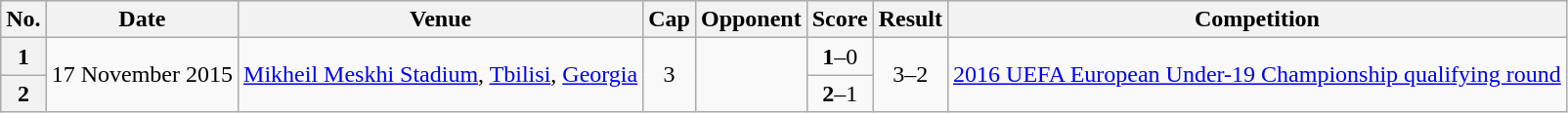<table class="wikitable sortable plainrowheaders">
<tr>
<th scope=col>No.</th>
<th scope=col data-sort-type=date>Date</th>
<th scope=col>Venue</th>
<th scope=col>Cap</th>
<th scope=col>Opponent</th>
<th scope=col>Score</th>
<th scope=col>Result</th>
<th scope=col>Competition</th>
</tr>
<tr>
<th scope=row>1</th>
<td rowspan=2>17 November 2015</td>
<td rowspan=2><a href='#'>Mikheil Meskhi Stadium</a>, <a href='#'>Tbilisi</a>, <a href='#'>Georgia</a></td>
<td rowspan=2 align=center>3</td>
<td rowspan=2></td>
<td align=center><strong>1</strong>–0</td>
<td rowspan="2" style="text-align:center">3–2</td>
<td rowspan=2><a href='#'>2016 UEFA European Under-19 Championship qualifying round</a></td>
</tr>
<tr>
<th scope=row>2</th>
<td align=center><strong>2</strong>–1</td>
</tr>
</table>
